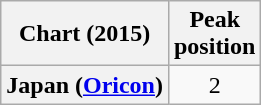<table class="wikitable plainrowheaders" style="text-align:center;">
<tr>
<th>Chart (2015)</th>
<th>Peak<br>position</th>
</tr>
<tr>
<th scope="row">Japan (<a href='#'>Oricon</a>)</th>
<td>2</td>
</tr>
</table>
